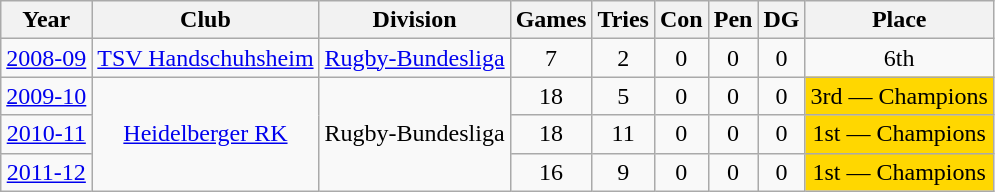<table class="wikitable">
<tr>
<th>Year</th>
<th>Club</th>
<th>Division</th>
<th>Games</th>
<th>Tries</th>
<th>Con</th>
<th>Pen</th>
<th>DG</th>
<th>Place</th>
</tr>
<tr align="center">
<td><a href='#'>2008-09</a></td>
<td><a href='#'>TSV Handschuhsheim</a></td>
<td><a href='#'>Rugby-Bundesliga</a></td>
<td>7</td>
<td>2</td>
<td>0</td>
<td>0</td>
<td>0</td>
<td>6th</td>
</tr>
<tr align="center">
<td><a href='#'>2009-10</a></td>
<td rowspan=3><a href='#'>Heidelberger RK</a></td>
<td rowspan=3>Rugby-Bundesliga</td>
<td>18</td>
<td>5</td>
<td>0</td>
<td>0</td>
<td>0</td>
<td bgcolor="#FFD700">3rd — Champions</td>
</tr>
<tr align="center">
<td><a href='#'>2010-11</a></td>
<td>18</td>
<td>11</td>
<td>0</td>
<td>0</td>
<td>0</td>
<td bgcolor="#FFD700">1st — Champions</td>
</tr>
<tr align="center">
<td><a href='#'>2011-12</a></td>
<td>16</td>
<td>9</td>
<td>0</td>
<td>0</td>
<td>0</td>
<td bgcolor="#FFD700">1st — Champions</td>
</tr>
</table>
